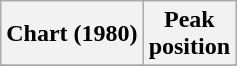<table class="wikitable sortable plainrowheaders" style="text-align:center">
<tr>
<th>Chart (1980)</th>
<th>Peak<br>position</th>
</tr>
<tr>
</tr>
</table>
